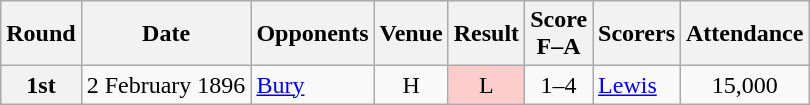<table class="wikitable" style=text-align:center>
<tr>
<th scope=col>Round</th>
<th scope=col>Date</th>
<th scope=col>Opponents</th>
<th scope=col>Venue</th>
<th scope=col>Result</th>
<th scope=col>Score<br>F–A</th>
<th scope=col>Scorers</th>
<th scope=col>Attendance</th>
</tr>
<tr>
<th scope=row>1st</th>
<td style=text-align:left>2 February 1896</td>
<td style=text-align:left><a href='#'>Bury</a></td>
<td>H</td>
<td style=background:#fcc>L</td>
<td>1–4</td>
<td style=text-align:left><a href='#'>Lewis</a></td>
<td>15,000</td>
</tr>
</table>
